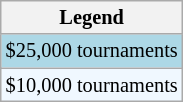<table class="wikitable" style="font-size:85%;">
<tr>
<th>Legend</th>
</tr>
<tr style="background:lightblue;">
<td>$25,000 tournaments</td>
</tr>
<tr style="background:#f0f8ff;">
<td>$10,000 tournaments</td>
</tr>
</table>
